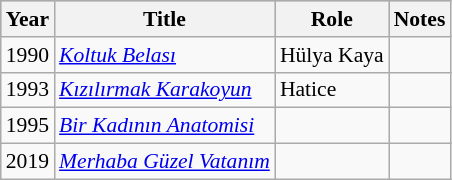<table class="wikitable" style="font-size: 90%;">
<tr style="background:#B0C4DE;">
<th>Year</th>
<th>Title</th>
<th>Role</th>
<th>Notes</th>
</tr>
<tr>
<td>1990</td>
<td><em><a href='#'>Koltuk Belası</a></em></td>
<td>Hülya Kaya</td>
<td></td>
</tr>
<tr>
<td>1993</td>
<td><em><a href='#'>Kızılırmak Karakoyun</a></em></td>
<td>Hatice</td>
<td></td>
</tr>
<tr>
<td>1995</td>
<td><em><a href='#'>Bir Kadının Anatomisi</a></em></td>
<td></td>
<td></td>
</tr>
<tr>
<td>2019</td>
<td><em><a href='#'>Merhaba Güzel Vatanım</a></em></td>
<td></td>
<td></td>
</tr>
</table>
